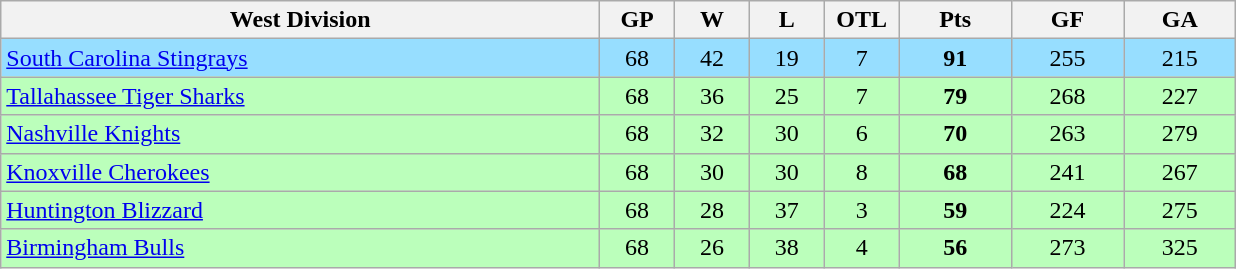<table class="wikitable" style="text-align:center">
<tr>
<th bgcolor="#DDDDFF" width="40%">West Division</th>
<th bgcolor="#DDDDFF" width="5%">GP</th>
<th bgcolor="#DDDDFF" width="5%">W</th>
<th bgcolor="#DDDDFF" width="5%">L</th>
<th bgcolor="#DDDDFF" width="5%">OTL</th>
<th bgcolor="#DDDDFF" width="7.5%">Pts</th>
<th bgcolor="#DDDDFF" width="7.5%">GF</th>
<th bgcolor="#DDDDFF" width="7.5%">GA</th>
</tr>
<tr bgcolor="#97DEFF">
<td align=left><a href='#'>South Carolina Stingrays</a></td>
<td>68</td>
<td>42</td>
<td>19</td>
<td>7</td>
<td><strong>91</strong></td>
<td>255</td>
<td>215</td>
</tr>
<tr bgcolor="#bbffbb">
<td align=left><a href='#'>Tallahassee Tiger Sharks</a></td>
<td>68</td>
<td>36</td>
<td>25</td>
<td>7</td>
<td><strong>79</strong></td>
<td>268</td>
<td>227</td>
</tr>
<tr bgcolor="#bbffbb">
<td align=left><a href='#'>Nashville Knights</a></td>
<td>68</td>
<td>32</td>
<td>30</td>
<td>6</td>
<td><strong>70</strong></td>
<td>263</td>
<td>279</td>
</tr>
<tr bgcolor="#bbffbb">
<td align=left><a href='#'>Knoxville Cherokees</a></td>
<td>68</td>
<td>30</td>
<td>30</td>
<td>8</td>
<td><strong>68</strong></td>
<td>241</td>
<td>267</td>
</tr>
<tr bgcolor="#bbffbb">
<td align=left><a href='#'>Huntington Blizzard</a></td>
<td>68</td>
<td>28</td>
<td>37</td>
<td>3</td>
<td><strong>59</strong></td>
<td>224</td>
<td>275</td>
</tr>
<tr bgcolor="#bbffbb">
<td align=left><a href='#'>Birmingham Bulls</a></td>
<td>68</td>
<td>26</td>
<td>38</td>
<td>4</td>
<td><strong>56</strong></td>
<td>273</td>
<td>325</td>
</tr>
</table>
